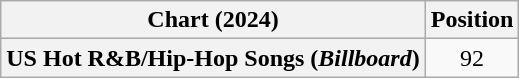<table class="wikitable plainrowheaders" style="text-align:center">
<tr>
<th scope="col">Chart (2024)</th>
<th scope="col">Position</th>
</tr>
<tr>
<th scope="row">US Hot R&B/Hip-Hop Songs (<em>Billboard</em>)</th>
<td>92</td>
</tr>
</table>
